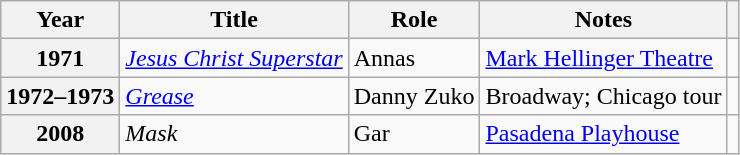<table class="wikitable plainrowheaders sortable" style="margin-right: 0;">
<tr>
<th scope="col">Year</th>
<th scope="col">Title</th>
<th scope="col">Role</th>
<th scope="col" class="unsortable">Notes</th>
<th scope="col" class="unsortable"></th>
</tr>
<tr>
<th scope="row">1971</th>
<td><em><a href='#'>Jesus Christ Superstar</a></em></td>
<td>Annas</td>
<td><a href='#'>Mark Hellinger Theatre</a></td>
<td align=center></td>
</tr>
<tr>
<th scope="row">1972–1973</th>
<td><em><a href='#'>Grease</a></em></td>
<td>Danny Zuko</td>
<td>Broadway; Chicago tour</td>
<td align=center></td>
</tr>
<tr>
<th scope="row">2008</th>
<td><em>Mask</em></td>
<td>Gar</td>
<td><a href='#'>Pasadena Playhouse</a></td>
<td align=center></td>
</tr>
</table>
